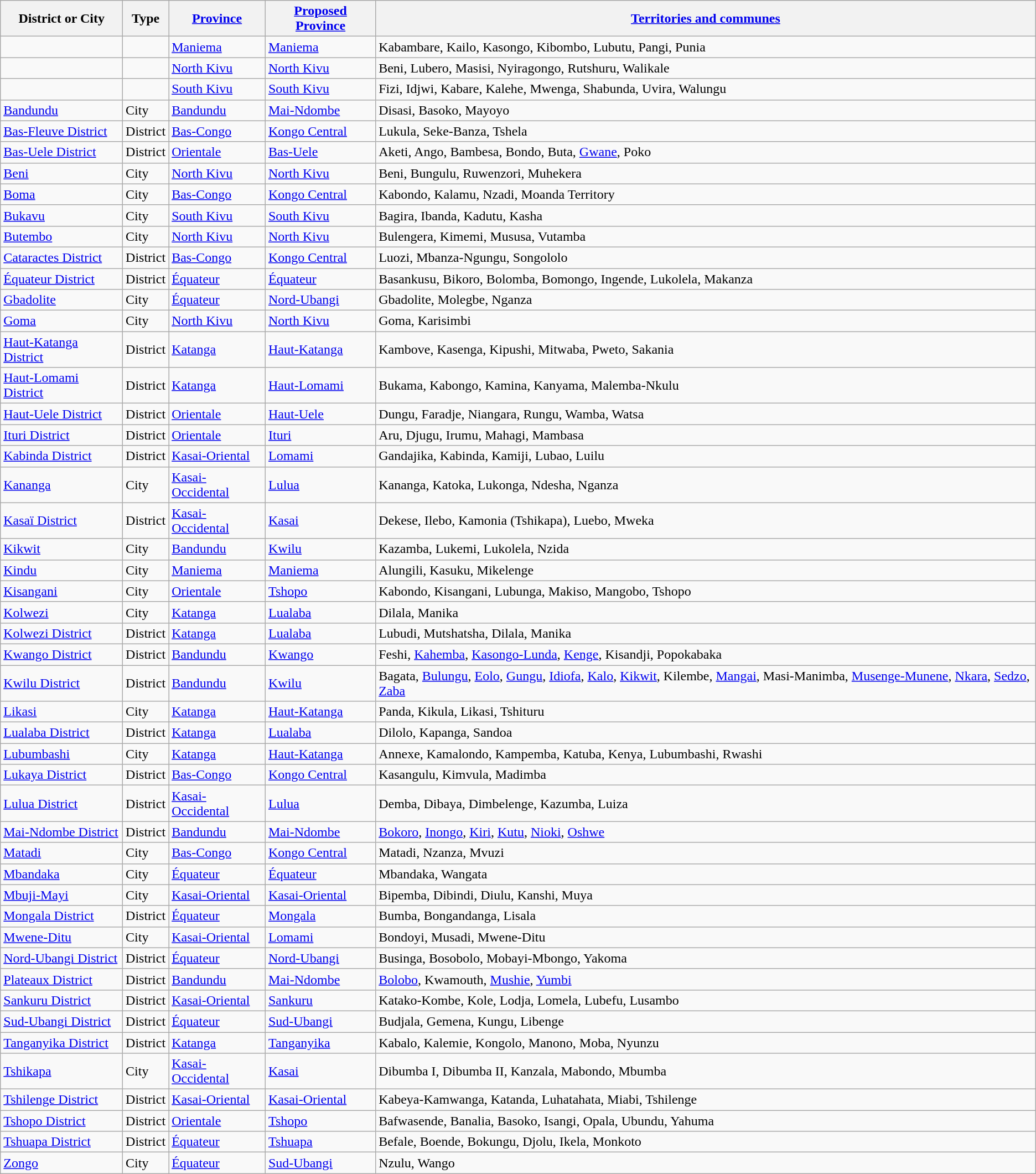<table class="wikitable sortable">
<tr>
<th>District or City</th>
<th>Type</th>
<th><a href='#'>Province</a></th>
<th><a href='#'>Proposed Province</a></th>
<th><a href='#'>Territories and communes</a></th>
</tr>
<tr>
<td></td>
<td></td>
<td><a href='#'>Maniema</a></td>
<td><a href='#'>Maniema</a></td>
<td>Kabambare, Kailo, Kasongo, Kibombo, Lubutu, Pangi, Punia</td>
</tr>
<tr>
<td></td>
<td></td>
<td><a href='#'>North Kivu</a></td>
<td><a href='#'>North Kivu</a></td>
<td>Beni, Lubero, Masisi, Nyiragongo, Rutshuru, Walikale</td>
</tr>
<tr>
<td></td>
<td></td>
<td><a href='#'>South Kivu</a></td>
<td><a href='#'>South Kivu</a></td>
<td>Fizi, Idjwi, Kabare, Kalehe, Mwenga, Shabunda, Uvira, Walungu</td>
</tr>
<tr>
<td><a href='#'>Bandundu</a></td>
<td>City</td>
<td><a href='#'>Bandundu</a></td>
<td><a href='#'>Mai-Ndombe</a></td>
<td>Disasi, Basoko, Mayoyo</td>
</tr>
<tr>
<td><a href='#'>Bas-Fleuve District</a></td>
<td>District</td>
<td><a href='#'>Bas-Congo</a></td>
<td><a href='#'>Kongo Central</a></td>
<td>Lukula, Seke-Banza, Tshela</td>
</tr>
<tr>
<td><a href='#'>Bas-Uele District</a></td>
<td>District</td>
<td><a href='#'>Orientale</a></td>
<td><a href='#'>Bas-Uele</a></td>
<td>Aketi, Ango, Bambesa, Bondo, Buta, <a href='#'>Gwane</a>, Poko</td>
</tr>
<tr>
<td><a href='#'>Beni</a></td>
<td>City</td>
<td><a href='#'>North Kivu</a></td>
<td><a href='#'>North Kivu</a></td>
<td>Beni, Bungulu, Ruwenzori, Muhekera</td>
</tr>
<tr>
<td><a href='#'>Boma</a></td>
<td>City</td>
<td><a href='#'>Bas-Congo</a></td>
<td><a href='#'>Kongo Central</a></td>
<td>Kabondo, Kalamu, Nzadi, Moanda Territory</td>
</tr>
<tr>
<td><a href='#'>Bukavu</a></td>
<td>City</td>
<td><a href='#'>South Kivu</a></td>
<td><a href='#'>South Kivu</a></td>
<td>Bagira, Ibanda, Kadutu, Kasha</td>
</tr>
<tr>
<td><a href='#'>Butembo</a></td>
<td>City</td>
<td><a href='#'>North Kivu</a></td>
<td><a href='#'>North Kivu</a></td>
<td>Bulengera, Kimemi, Mususa, Vutamba</td>
</tr>
<tr>
<td><a href='#'>Cataractes District</a></td>
<td>District</td>
<td><a href='#'>Bas-Congo</a></td>
<td><a href='#'>Kongo Central</a></td>
<td>Luozi, Mbanza-Ngungu, Songololo</td>
</tr>
<tr>
<td><a href='#'>Équateur District</a></td>
<td>District</td>
<td><a href='#'>Équateur</a></td>
<td><a href='#'>Équateur</a></td>
<td>Basankusu, Bikoro, Bolomba, Bomongo, Ingende, Lukolela, Makanza</td>
</tr>
<tr>
<td><a href='#'>Gbadolite</a></td>
<td>City</td>
<td><a href='#'>Équateur</a></td>
<td><a href='#'>Nord-Ubangi</a></td>
<td>Gbadolite, Molegbe, Nganza</td>
</tr>
<tr>
<td><a href='#'>Goma</a></td>
<td>City</td>
<td><a href='#'>North Kivu</a></td>
<td><a href='#'>North Kivu</a></td>
<td>Goma, Karisimbi</td>
</tr>
<tr>
<td><a href='#'>Haut-Katanga District</a></td>
<td>District</td>
<td><a href='#'>Katanga</a></td>
<td><a href='#'>Haut-Katanga</a></td>
<td>Kambove, Kasenga, Kipushi, Mitwaba, Pweto, Sakania</td>
</tr>
<tr>
<td><a href='#'>Haut-Lomami District</a></td>
<td>District</td>
<td><a href='#'>Katanga</a></td>
<td><a href='#'>Haut-Lomami</a></td>
<td>Bukama, Kabongo, Kamina, Kanyama, Malemba-Nkulu</td>
</tr>
<tr>
<td><a href='#'>Haut-Uele District</a></td>
<td>District</td>
<td><a href='#'>Orientale</a></td>
<td><a href='#'>Haut-Uele</a></td>
<td>Dungu, Faradje, Niangara, Rungu, Wamba, Watsa</td>
</tr>
<tr>
<td><a href='#'>Ituri District</a></td>
<td>District</td>
<td><a href='#'>Orientale</a></td>
<td><a href='#'>Ituri</a></td>
<td>Aru, Djugu, Irumu, Mahagi, Mambasa</td>
</tr>
<tr>
<td><a href='#'>Kabinda District</a></td>
<td>District</td>
<td><a href='#'>Kasai-Oriental</a></td>
<td><a href='#'>Lomami</a></td>
<td>Gandajika, Kabinda, Kamiji, Lubao, Luilu</td>
</tr>
<tr>
<td><a href='#'>Kananga</a></td>
<td>City</td>
<td><a href='#'>Kasai-Occidental</a></td>
<td><a href='#'>Lulua</a></td>
<td>Kananga, Katoka, Lukonga, Ndesha, Nganza</td>
</tr>
<tr>
<td><a href='#'>Kasaï District</a></td>
<td>District</td>
<td><a href='#'>Kasai-Occidental</a></td>
<td><a href='#'>Kasai</a></td>
<td>Dekese, Ilebo, Kamonia (Tshikapa), Luebo, Mweka</td>
</tr>
<tr>
<td><a href='#'>Kikwit</a></td>
<td>City</td>
<td><a href='#'>Bandundu</a></td>
<td><a href='#'>Kwilu</a></td>
<td>Kazamba, Lukemi, Lukolela, Nzida</td>
</tr>
<tr>
<td><a href='#'>Kindu</a></td>
<td>City</td>
<td><a href='#'>Maniema</a></td>
<td><a href='#'>Maniema</a></td>
<td>Alungili, Kasuku, Mikelenge</td>
</tr>
<tr>
<td><a href='#'>Kisangani</a></td>
<td>City</td>
<td><a href='#'>Orientale</a></td>
<td><a href='#'>Tshopo</a></td>
<td>Kabondo, Kisangani, Lubunga, Makiso, Mangobo, Tshopo</td>
</tr>
<tr>
<td><a href='#'>Kolwezi</a></td>
<td>City</td>
<td><a href='#'>Katanga</a></td>
<td><a href='#'>Lualaba</a></td>
<td>Dilala, Manika</td>
</tr>
<tr>
<td><a href='#'>Kolwezi District</a></td>
<td>District</td>
<td><a href='#'>Katanga</a></td>
<td><a href='#'>Lualaba</a></td>
<td>Lubudi, Mutshatsha, Dilala, Manika</td>
</tr>
<tr>
<td><a href='#'>Kwango District</a></td>
<td>District</td>
<td><a href='#'>Bandundu</a></td>
<td><a href='#'>Kwango</a></td>
<td>Feshi, <a href='#'>Kahemba</a>, <a href='#'>Kasongo-Lunda</a>, <a href='#'>Kenge</a>, Kisandji, Popokabaka</td>
</tr>
<tr>
<td><a href='#'>Kwilu District</a></td>
<td>District</td>
<td><a href='#'>Bandundu</a></td>
<td><a href='#'>Kwilu</a></td>
<td>Bagata, <a href='#'>Bulungu</a>, <a href='#'>Eolo</a>, <a href='#'>Gungu</a>, <a href='#'>Idiofa</a>, <a href='#'>Kalo</a>, <a href='#'>Kikwit</a>, Kilembe, <a href='#'>Mangai</a>, Masi-Manimba, <a href='#'>Musenge-Munene</a>, <a href='#'>Nkara</a>, <a href='#'>Sedzo</a>, <a href='#'>Zaba</a></td>
</tr>
<tr>
<td><a href='#'>Likasi</a></td>
<td>City</td>
<td><a href='#'>Katanga</a></td>
<td><a href='#'>Haut-Katanga</a></td>
<td>Panda, Kikula, Likasi, Tshituru</td>
</tr>
<tr>
<td><a href='#'>Lualaba District</a></td>
<td>District</td>
<td><a href='#'>Katanga</a></td>
<td><a href='#'>Lualaba</a></td>
<td>Dilolo, Kapanga, Sandoa</td>
</tr>
<tr>
<td><a href='#'>Lubumbashi</a></td>
<td>City</td>
<td><a href='#'>Katanga</a></td>
<td><a href='#'>Haut-Katanga</a></td>
<td>Annexe, Kamalondo, Kampemba, Katuba, Kenya, Lubumbashi, Rwashi</td>
</tr>
<tr>
<td><a href='#'>Lukaya District</a></td>
<td>District</td>
<td><a href='#'>Bas-Congo</a></td>
<td><a href='#'>Kongo Central</a></td>
<td>Kasangulu, Kimvula, Madimba</td>
</tr>
<tr>
<td><a href='#'>Lulua District</a></td>
<td>District</td>
<td><a href='#'>Kasai-Occidental</a></td>
<td><a href='#'>Lulua</a></td>
<td>Demba, Dibaya, Dimbelenge, Kazumba, Luiza</td>
</tr>
<tr>
<td><a href='#'>Mai-Ndombe District</a></td>
<td>District</td>
<td><a href='#'>Bandundu</a></td>
<td><a href='#'>Mai-Ndombe</a></td>
<td><a href='#'>Bokoro</a>, <a href='#'>Inongo</a>, <a href='#'>Kiri</a>, <a href='#'>Kutu</a>, <a href='#'>Nioki</a>, <a href='#'>Oshwe</a></td>
</tr>
<tr>
<td><a href='#'>Matadi</a></td>
<td>City</td>
<td><a href='#'>Bas-Congo</a></td>
<td><a href='#'>Kongo Central</a></td>
<td>Matadi, Nzanza, Mvuzi</td>
</tr>
<tr>
<td><a href='#'>Mbandaka</a></td>
<td>City</td>
<td><a href='#'>Équateur</a></td>
<td><a href='#'>Équateur</a></td>
<td>Mbandaka, Wangata</td>
</tr>
<tr>
<td><a href='#'>Mbuji-Mayi</a></td>
<td>City</td>
<td><a href='#'>Kasai-Oriental</a></td>
<td><a href='#'>Kasai-Oriental</a></td>
<td>Bipemba, Dibindi, Diulu, Kanshi, Muya</td>
</tr>
<tr>
<td><a href='#'>Mongala District</a></td>
<td>District</td>
<td><a href='#'>Équateur</a></td>
<td><a href='#'>Mongala</a></td>
<td>Bumba, Bongandanga, Lisala</td>
</tr>
<tr>
<td><a href='#'>Mwene-Ditu</a></td>
<td>City</td>
<td><a href='#'>Kasai-Oriental</a></td>
<td><a href='#'>Lomami</a></td>
<td>Bondoyi, Musadi, Mwene-Ditu</td>
</tr>
<tr>
<td><a href='#'>Nord-Ubangi District</a></td>
<td>District</td>
<td><a href='#'>Équateur</a></td>
<td><a href='#'>Nord-Ubangi</a></td>
<td>Businga, Bosobolo, Mobayi-Mbongo, Yakoma</td>
</tr>
<tr>
<td><a href='#'>Plateaux District</a></td>
<td>District</td>
<td><a href='#'>Bandundu</a></td>
<td><a href='#'>Mai-Ndombe</a></td>
<td><a href='#'>Bolobo</a>, Kwamouth, <a href='#'>Mushie</a>, <a href='#'>Yumbi</a></td>
</tr>
<tr>
<td><a href='#'>Sankuru District</a></td>
<td>District</td>
<td><a href='#'>Kasai-Oriental</a></td>
<td><a href='#'>Sankuru</a></td>
<td>Katako-Kombe, Kole, Lodja, Lomela, Lubefu, Lusambo</td>
</tr>
<tr>
<td><a href='#'>Sud-Ubangi District</a></td>
<td>District</td>
<td><a href='#'>Équateur</a></td>
<td><a href='#'>Sud-Ubangi</a></td>
<td>Budjala, Gemena, Kungu, Libenge</td>
</tr>
<tr>
<td><a href='#'>Tanganyika District</a></td>
<td>District</td>
<td><a href='#'>Katanga</a></td>
<td><a href='#'>Tanganyika</a></td>
<td>Kabalo, Kalemie, Kongolo, Manono, Moba, Nyunzu</td>
</tr>
<tr>
<td><a href='#'>Tshikapa</a></td>
<td>City</td>
<td><a href='#'>Kasai-Occidental</a></td>
<td><a href='#'>Kasai</a></td>
<td>Dibumba I, Dibumba II, Kanzala, Mabondo, Mbumba</td>
</tr>
<tr>
<td><a href='#'>Tshilenge District</a></td>
<td>District</td>
<td><a href='#'>Kasai-Oriental</a></td>
<td><a href='#'>Kasai-Oriental</a></td>
<td>Kabeya-Kamwanga, Katanda, Luhatahata, Miabi, Tshilenge</td>
</tr>
<tr>
<td><a href='#'>Tshopo District</a></td>
<td>District</td>
<td><a href='#'>Orientale</a></td>
<td><a href='#'>Tshopo</a></td>
<td>Bafwasende, Banalia, Basoko, Isangi, Opala, Ubundu, Yahuma</td>
</tr>
<tr>
<td><a href='#'>Tshuapa District</a></td>
<td>District</td>
<td><a href='#'>Équateur</a></td>
<td><a href='#'>Tshuapa</a></td>
<td>Befale, Boende, Bokungu, Djolu, Ikela, Monkoto</td>
</tr>
<tr>
<td><a href='#'>Zongo</a></td>
<td>City</td>
<td><a href='#'>Équateur</a></td>
<td><a href='#'>Sud-Ubangi</a></td>
<td>Nzulu, Wango</td>
</tr>
</table>
